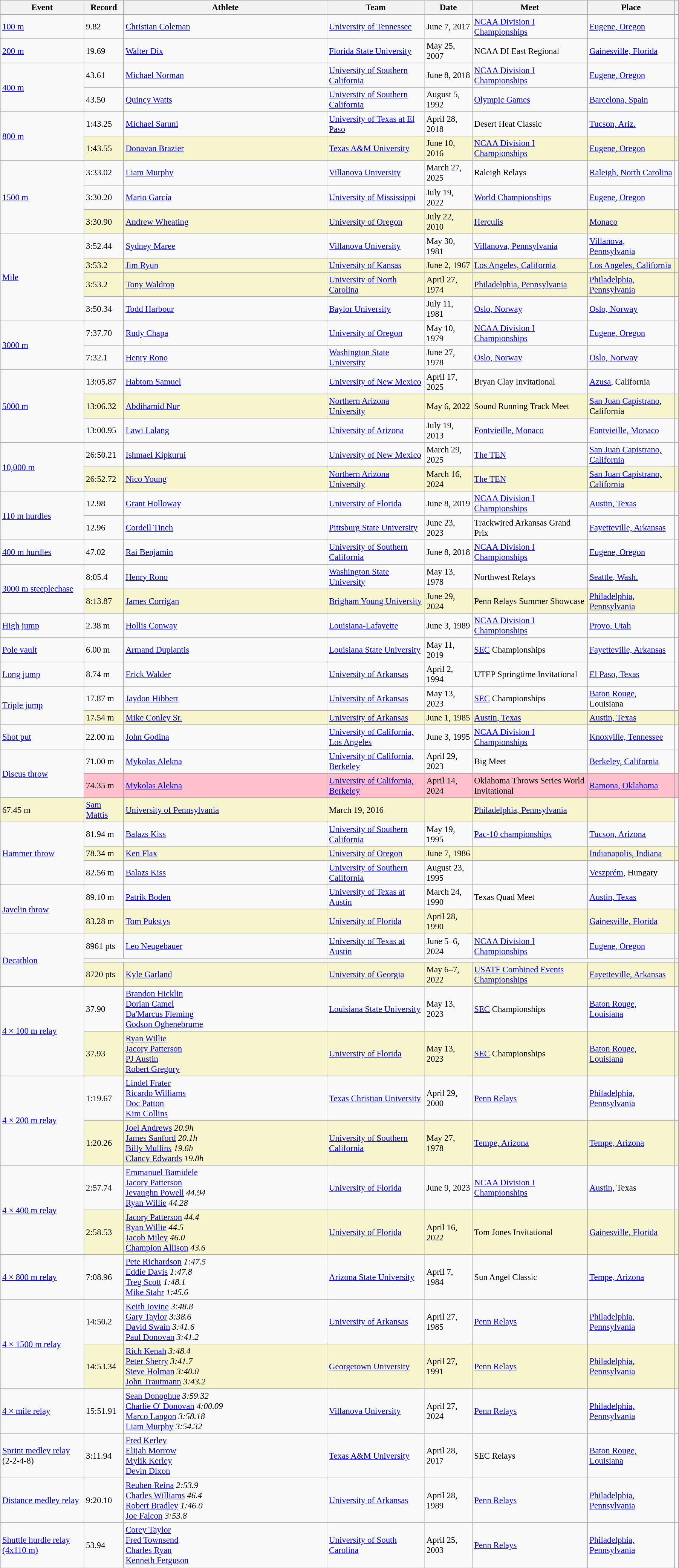<table class="wikitable" style="font-size: 95%; width: 95%;">
<tr>
<th>Event</th>
<th>Record</th>
<th scope="col" style="width:30%;">Athlete</th>
<th>Team</th>
<th>Date</th>
<th>Meet</th>
<th>Place</th>
<th></th>
</tr>
<tr>
<td><a href='#'>100 m</a></td>
<td>9.82 </td>
<td><a href='#'>Christian Coleman</a></td>
<td><a href='#'>University of Tennessee</a></td>
<td>June 7, 2017</td>
<td><a href='#'>NCAA Division I Championships</a></td>
<td><a href='#'>Eugene, Oregon</a></td>
<td></td>
</tr>
<tr>
<td><a href='#'>200 m</a></td>
<td>19.69 </td>
<td><a href='#'>Walter Dix</a></td>
<td><a href='#'>Florida State University</a></td>
<td>May 25, 2007</td>
<td>NCAA DI East Regional</td>
<td><a href='#'>Gainesville, Florida</a></td>
<td></td>
</tr>
<tr>
<td rowspan="2"><a href='#'>400 m</a></td>
<td>43.61</td>
<td><a href='#'>Michael Norman</a></td>
<td><a href='#'>University of Southern California</a></td>
<td>June 8, 2018</td>
<td><a href='#'>NCAA Division I Championships</a></td>
<td><a href='#'>Eugene, Oregon</a></td>
<td></td>
</tr>
<tr>
<td>43.50 </td>
<td><a href='#'>Quincy Watts</a></td>
<td><a href='#'>University of Southern California</a></td>
<td>August 5, 1992</td>
<td><a href='#'>Olympic Games</a></td>
<td><a href='#'>Barcelona, Spain</a></td>
<td></td>
</tr>
<tr>
<td rowspan="2"><a href='#'>800 m</a></td>
<td>1:43.25</td>
<td> <a href='#'>Michael Saruni</a></td>
<td><a href='#'>University of Texas at El Paso</a></td>
<td>April 28, 2018</td>
<td>Desert Heat Classic</td>
<td><a href='#'>Tucson, Ariz.</a></td>
<td></td>
</tr>
<tr style="background:#F6F5CE">
<td>1:43.55</td>
<td><a href='#'>Donavan Brazier</a></td>
<td><a href='#'>Texas A&M University</a></td>
<td>June 10, 2016</td>
<td><a href='#'>NCAA Division I Championships</a></td>
<td><a href='#'>Eugene, Oregon</a></td>
<td></td>
</tr>
<tr>
<td rowspan="3"><a href='#'>1500 m</a></td>
<td>3:33.02</td>
<td><a href='#'>Liam Murphy</a></td>
<td><a href='#'>Villanova University</a></td>
<td>March 27, 2025</td>
<td>Raleigh Relays</td>
<td><a href='#'>Raleigh, North Carolina</a></td>
<td></td>
</tr>
<tr>
<td>3:30.20 </td>
<td> <a href='#'>Mario García</a></td>
<td><a href='#'>University of Mississippi</a></td>
<td>July 19, 2022</td>
<td><a href='#'>World Championships</a></td>
<td><a href='#'>Eugene, Oregon</a></td>
<td></td>
</tr>
<tr style="background:#F6F5CE">
<td>3:30.90 </td>
<td><a href='#'>Andrew Wheating</a></td>
<td><a href='#'>University of Oregon</a></td>
<td>July 22, 2010</td>
<td><a href='#'>Herculis</a></td>
<td><a href='#'>Monaco</a></td>
<td></td>
</tr>
<tr>
<td rowspan="4"><a href='#'>Mile</a></td>
<td>3:52.44</td>
<td>  <a href='#'>Sydney Maree</a></td>
<td><a href='#'>Villanova University</a></td>
<td>May 30, 1981</td>
<td><a href='#'>Villanova, Pennsylvania</a></td>
<td><a href='#'>Villanova, Pennsylvania</a></td>
<td></td>
</tr>
<tr style="background:#F6F5CE">
<td>3:53.2 </td>
<td><a href='#'>Jim Ryun</a></td>
<td><a href='#'>University of Kansas</a></td>
<td>June 2, 1967</td>
<td><a href='#'>Los Angeles, California</a></td>
<td><a href='#'>Los Angeles, California</a></td>
<td></td>
</tr>
<tr style="background:#F6F5CE">
<td>3:53.2 </td>
<td><a href='#'>Tony Waldrop</a></td>
<td><a href='#'>University of North Carolina</a></td>
<td>April 27, 1974</td>
<td><a href='#'>Philadelphia, Pennsylvania</a></td>
<td><a href='#'>Philadelphia, Pennsylvania</a></td>
<td></td>
</tr>
<tr>
<td>3:50.34 </td>
<td><a href='#'>Todd Harbour</a></td>
<td><a href='#'>Baylor University</a></td>
<td>July 11, 1981</td>
<td><a href='#'>Oslo, Norway</a></td>
<td><a href='#'>Oslo, Norway</a></td>
<td></td>
</tr>
<tr>
<td rowspan="2"><a href='#'>3000 m</a></td>
<td>7:37.70</td>
<td><a href='#'>Rudy Chapa</a></td>
<td><a href='#'>University of Oregon</a></td>
<td>May 10, 1979</td>
<td><a href='#'>NCAA Division I Championships</a></td>
<td><a href='#'>Eugene, Oregon</a></td>
<td></td>
</tr>
<tr>
<td>7:32.1  </td>
<td> <a href='#'>Henry Rono</a></td>
<td><a href='#'>Washington State University</a></td>
<td>June 27, 1978</td>
<td><a href='#'>Oslo, Norway</a></td>
<td><a href='#'>Oslo, Norway</a></td>
<td></td>
</tr>
<tr>
<td rowspan="3"><a href='#'>5000 m</a></td>
<td>13:05.87</td>
<td> <a href='#'>Habtom Samuel</a></td>
<td><a href='#'>University of New Mexico</a></td>
<td>April 17, 2025</td>
<td>Bryan Clay Invitational</td>
<td><a href='#'>Azusa</a>, California</td>
<td></td>
</tr>
<tr style="background:#F6F5CE">
<td>13:06.32</td>
<td><a href='#'>Abdihamid Nur</a></td>
<td><a href='#'>Northern Arizona University</a></td>
<td>May 6, 2022</td>
<td>Sound Running Track Meet</td>
<td><a href='#'>San Juan Capistrano</a>, California</td>
<td></td>
</tr>
<tr>
<td>13:00.95 </td>
<td>  <a href='#'>Lawi Lalang</a></td>
<td><a href='#'>University of Arizona</a></td>
<td>July 19, 2013</td>
<td><a href='#'>Fontvieille, Monaco</a></td>
<td><a href='#'>Fontvieille, Monaco</a></td>
<td></td>
</tr>
<tr>
<td rowspan="2"><a href='#'>10,000 m</a></td>
<td>26:50.21</td>
<td> <a href='#'>Ishmael Kipkurui</a></td>
<td><a href='#'>University of New Mexico</a></td>
<td>March 29, 2025</td>
<td><a href='#'>The TEN</a></td>
<td><a href='#'>San Juan Capistrano, California</a></td>
<td></td>
</tr>
<tr style="background:#F6F5CE">
<td>26:52.72</td>
<td><a href='#'>Nico Young</a></td>
<td><a href='#'>Northern Arizona University</a></td>
<td>March 16, 2024</td>
<td><a href='#'>The TEN</a></td>
<td><a href='#'>San Juan Capistrano, California</a></td>
<td></td>
</tr>
<tr>
<td rowspan="2"><a href='#'>110 m hurdles</a></td>
<td>12.98 </td>
<td><a href='#'>Grant Holloway</a></td>
<td><a href='#'>University of Florida</a></td>
<td>June 8, 2019</td>
<td><a href='#'>NCAA Division I Championships</a></td>
<td><a href='#'>Austin, Texas</a></td>
<td></td>
</tr>
<tr>
<td>12.96  </td>
<td><a href='#'>Cordell Tinch</a></td>
<td><a href='#'>Pittsburg State University</a></td>
<td>June 23, 2023</td>
<td>Trackwired Arkansas Grand Prix</td>
<td><a href='#'>Fayetteville, Arkansas</a></td>
<td></td>
</tr>
<tr>
<td><a href='#'>400 m hurdles</a></td>
<td>47.02</td>
<td><a href='#'>Rai Benjamin</a></td>
<td><a href='#'>University of Southern California</a></td>
<td>June 8, 2018</td>
<td><a href='#'>NCAA Division I Championships</a></td>
<td><a href='#'>Eugene, Oregon</a></td>
<td></td>
</tr>
<tr>
<td rowspan="2"><a href='#'>3000 m steeplechase</a></td>
<td>8:05.4 </td>
<td> <a href='#'>Henry Rono</a></td>
<td><a href='#'>Washington State University</a></td>
<td>May 13, 1978</td>
<td>Northwest Relays</td>
<td><a href='#'>Seattle, Wash.</a></td>
<td></td>
</tr>
<tr style="background:#F6F5CE">
<td>8:13.87 </td>
<td><a href='#'>James Corrigan</a></td>
<td><a href='#'>Brigham Young University</a></td>
<td>June 29, 2024</td>
<td>Penn Relays Summer Showcase</td>
<td><a href='#'>Philadelphia, Pennsylvania</a></td>
<td></td>
</tr>
<tr>
<td><a href='#'>High jump</a></td>
<td>2.38 m </td>
<td><a href='#'>Hollis Conway</a></td>
<td><a href='#'>Louisiana-Lafayette</a></td>
<td>June 3, 1989</td>
<td><a href='#'>NCAA Division I Championships</a></td>
<td><a href='#'>Provo, Utah</a></td>
<td></td>
</tr>
<tr>
<td><a href='#'>Pole vault</a></td>
<td>6.00 m</td>
<td>  <a href='#'>Armand Duplantis</a></td>
<td><a href='#'>Louisiana State University</a></td>
<td>May 11, 2019</td>
<td><a href='#'>SEC</a> Championships</td>
<td><a href='#'>Fayetteville, Arkansas</a></td>
<td></td>
</tr>
<tr>
<td><a href='#'>Long jump</a></td>
<td>8.74 m  </td>
<td><a href='#'>Erick Walder</a></td>
<td><a href='#'>University of Arkansas</a></td>
<td>April 2, 1994</td>
<td>UTEP Springtime Invitational</td>
<td><a href='#'>El Paso, Texas</a></td>
<td></td>
</tr>
<tr>
<td rowspan="2"><a href='#'>Triple jump</a></td>
<td>17.87 m </td>
<td> <a href='#'>Jaydon Hibbert</a></td>
<td><a href='#'>University of Arkansas</a></td>
<td>May 13, 2023</td>
<td><a href='#'>SEC</a> Championships</td>
<td><a href='#'>Baton Rouge</a>, Louisiana</td>
<td></td>
</tr>
<tr style="background:#F6F5CE">
<td>17.54 m</td>
<td><a href='#'>Mike Conley Sr.</a></td>
<td><a href='#'>University of Arkansas</a></td>
<td>June 1, 1985</td>
<td><a href='#'>Austin, Texas</a></td>
<td><a href='#'>Austin, Texas</a></td>
<td></td>
</tr>
<tr>
<td><a href='#'>Shot put</a></td>
<td>22.00 m</td>
<td><a href='#'>John Godina</a></td>
<td><a href='#'>University of California, Los Angeles</a></td>
<td>June 3, 1995</td>
<td><a href='#'>NCAA Division I Championships</a></td>
<td><a href='#'>Knoxville, Tennessee</a></td>
<td></td>
</tr>
<tr>
<td rowspan="3"><a href='#'>Discus throw</a></td>
<td>71.00 m</td>
<td> <a href='#'>Mykolas Alekna</a></td>
<td><a href='#'>University of California, Berkeley</a></td>
<td>April 29, 2023</td>
<td>Big Meet</td>
<td><a href='#'>Berkeley, California</a></td>
<td></td>
</tr>
<tr style="background:#F6F5CE">
</tr>
<tr style="background:pink">
<td>74.35 m </td>
<td> <a href='#'>Mykolas Alekna</a></td>
<td><a href='#'>University of California, Berkeley</a></td>
<td>April 14, 2024</td>
<td>Oklahoma Throws Series World Invitational</td>
<td><a href='#'>Ramona, Oklahoma</a></td>
<td></td>
</tr>
<tr style="background:#F6F5CE">
<td>67.45 m</td>
<td><a href='#'>Sam Mattis</a></td>
<td><a href='#'>University of Pennsylvania</a></td>
<td>March 19, 2016</td>
<td></td>
<td><a href='#'>Philadelphia, Pennsylvania</a></td>
<td></td>
</tr>
<tr>
<td rowspan="3"><a href='#'>Hammer throw</a></td>
<td>81.94 m</td>
<td> <a href='#'>Balazs Kiss</a></td>
<td><a href='#'>University of Southern California</a></td>
<td>May 19, 1995</td>
<td><a href='#'>Pac-10 championships</a></td>
<td><a href='#'>Tucson, Arizona</a></td>
<td></td>
</tr>
<tr style="background:#F6F5CE">
<td>78.34 m</td>
<td><a href='#'>Ken Flax</a></td>
<td><a href='#'>University of Oregon</a></td>
<td>June 7, 1986</td>
<td></td>
<td><a href='#'>Indianapolis, Indiana</a></td>
<td></td>
</tr>
<tr>
<td>82.56 m </td>
<td> <a href='#'>Balazs Kiss</a></td>
<td><a href='#'>University of Southern California</a></td>
<td>August 23, 1995</td>
<td></td>
<td><a href='#'>Veszprém</a>, Hungary</td>
<td></td>
</tr>
<tr>
<td rowspan="2"><a href='#'>Javelin throw</a></td>
<td>89.10 m</td>
<td> <a href='#'>Patrik Boden</a></td>
<td><a href='#'>University of Texas at Austin</a></td>
<td>March 24, 1990</td>
<td>Texas Quad Meet</td>
<td><a href='#'>Austin, Texas</a></td>
<td></td>
</tr>
<tr style="background:#F6F5CE">
<td>83.28 m</td>
<td><a href='#'>Tom Pukstys</a></td>
<td><a href='#'>University of Florida</a></td>
<td>April 28, 1990</td>
<td></td>
<td><a href='#'>Gainesville, Florida</a></td>
<td></td>
</tr>
<tr>
<td rowspan=3><a href='#'>Decathlon</a></td>
<td>8961 pts</td>
<td> <a href='#'>Leo Neugebauer</a></td>
<td><a href='#'>University of Texas at Austin</a></td>
<td>June 5–6, 2024</td>
<td><a href='#'>NCAA Division I Championships</a></td>
<td><a href='#'>Eugene, Oregon</a></td>
<td></td>
</tr>
<tr>
<td colspan=6></td>
<td></td>
</tr>
<tr style="background:#F6F5CE">
<td>8720 pts</td>
<td><a href='#'>Kyle Garland</a></td>
<td><a href='#'>University of Georgia</a></td>
<td>May 6–7, 2022</td>
<td><a href='#'>USATF Combined Events Championships</a></td>
<td><a href='#'>Fayetteville, Arkansas</a></td>
<td></td>
</tr>
<tr>
<td rowspan="2"><a href='#'>4 × 100 m relay</a></td>
<td>37.90</td>
<td><a href='#'>Brandon Hicklin</a><br><a href='#'>Dorian Camel</a><br><a href='#'>Da'Marcus Fleming</a><br> <a href='#'>Godson Oghenebrume</a></td>
<td><a href='#'>Louisiana State University</a></td>
<td>May 13, 2023</td>
<td><a href='#'>SEC</a> Championships</td>
<td><a href='#'>Baton Rouge, Louisiana</a></td>
<td></td>
</tr>
<tr style="background:#F6F5CE">
<td>37.93</td>
<td><a href='#'>Ryan Willie</a><br><a href='#'>Jacory Patterson</a><br><a href='#'>PJ Austin</a><br><a href='#'>Robert Gregory</a></td>
<td><a href='#'>University of Florida</a></td>
<td>May 13, 2023</td>
<td><a href='#'>SEC</a> Championships</td>
<td><a href='#'>Baton Rouge, Louisiana</a></td>
<td></td>
</tr>
<tr>
<td rowspan="2"><a href='#'>4 × 200 m relay</a></td>
<td>1:19.67</td>
<td> <a href='#'>Lindel Frater</a><br> <a href='#'>Ricardo Williams</a><br><a href='#'>Doc Patton</a><br> <a href='#'>Kim Collins</a></td>
<td><a href='#'>Texas Christian University</a></td>
<td>April 29, 2000</td>
<td><a href='#'>Penn Relays</a></td>
<td><a href='#'>Philadelphia, Pennsylvania</a></td>
<td></td>
</tr>
<tr style="background:#F6F5CE">
<td>1:20.26</td>
<td><a href='#'>Joel Andrews</a> <em>20.9h</em><br><a href='#'>James Sanford</a> <em>20.1h</em><br><a href='#'>Billy Mullins</a> <em>19.6h</em><br><a href='#'>Clancy Edwards</a> <em>19.8h</em></td>
<td><a href='#'>University of Southern California</a></td>
<td>May 27, 1978</td>
<td><a href='#'>Tempe, Arizona</a></td>
<td><a href='#'>Tempe, Arizona</a></td>
<td></td>
</tr>
<tr>
<td rowspan=2><a href='#'>4 × 400 m relay</a></td>
<td>2:57.74</td>
<td> <a href='#'>Emmanuel Bamidele</a><br><a href='#'>Jacory Patterson</a><br> <a href='#'>Jevaughn Powell</a> <em>44.94</em><br><a href='#'>Ryan Willie</a> <em>44.28</em></td>
<td><a href='#'>University of Florida</a></td>
<td>June 9, 2023</td>
<td><a href='#'>NCAA Division I Championships</a></td>
<td><a href='#'>Austin</a>, Texas</td>
<td></td>
</tr>
<tr style="background:#F6F5CE">
<td>2:58.53</td>
<td><a href='#'>Jacory Patterson</a> <em>44.4</em><br><a href='#'>Ryan Willie</a> <em>44.5</em><br><a href='#'>Jacob Miley</a> <em>46.0</em><br><a href='#'>Champion Allison</a> <em>43.6</em></td>
<td><a href='#'>University of Florida</a></td>
<td>April 16, 2022</td>
<td>Tom Jones Invitational</td>
<td><a href='#'>Gainesville, Florida</a></td>
<td></td>
</tr>
<tr>
<td><a href='#'>4 × 800 m relay</a></td>
<td>7:08.96</td>
<td><a href='#'>Pete Richardson</a> <em>1:47.5</em><br><a href='#'>Eddie Davis</a> <em>1:47.8</em><br><a href='#'>Treg Scott</a> <em>1:48.1</em><br><a href='#'>Mike Stahr</a> <em>1:45.6</em></td>
<td><a href='#'>Arizona State University</a></td>
<td>April 7, 1984</td>
<td>Sun Angel Classic</td>
<td><a href='#'>Tempe, Arizona</a></td>
<td></td>
</tr>
<tr>
<td rowspan="2"><a href='#'>4 × 1500 m relay</a></td>
<td>14:50.2</td>
<td><a href='#'>Keith Iovine</a> <em>3:48.8</em><br>  <a href='#'>Gary Taylor</a> <em>3:38.6</em><br><a href='#'>David Swain</a> <em>3:41.6</em><br> <a href='#'>Paul Donovan</a> <em>3:41.2</em></td>
<td><a href='#'>University of Arkansas</a></td>
<td>April 27, 1985</td>
<td><a href='#'>Penn Relays</a></td>
<td><a href='#'>Philadelphia, Pennsylvania</a></td>
<td></td>
</tr>
<tr style="background:#F6F5CE">
<td>14:53.34</td>
<td><a href='#'>Rich Kenah</a> <em>3:48.4</em><br><a href='#'>Peter Sherry</a> <em>3:41.7</em><br><a href='#'>Steve Holman</a> <em>3:40.0</em><br><a href='#'>John Trautmann</a> <em>3:43.2</em></td>
<td><a href='#'>Georgetown University</a></td>
<td>April 27, 1991</td>
<td><a href='#'>Penn Relays</a></td>
<td><a href='#'>Philadelphia, Pennsylvania</a></td>
<td></td>
</tr>
<tr>
<td><a href='#'>4 × mile relay</a></td>
<td>15:51.91</td>
<td><a href='#'>Sean Donoghue</a> <em>3:59.32</em><br><a href='#'>Charlie O' Donovan</a> <em>4:00.09</em><br><a href='#'>Marco Langon</a> <em>3:58.18</em><br><a href='#'>Liam Murphy</a> <em>3:54.32</em></td>
<td><a href='#'>Villanova University</a></td>
<td>April 27, 2024</td>
<td><a href='#'>Penn Relays</a></td>
<td><a href='#'>Philadelphia, Pennsylvania</a></td>
<td></td>
</tr>
<tr>
<td><a href='#'>Sprint medley relay</a> (2-2-4-8)</td>
<td>3:11.94</td>
<td><a href='#'>Fred Kerley</a><br><a href='#'>Elijah Morrow</a> <br><a href='#'>Mylik Kerley</a> <br> <a href='#'>Devin Dixon</a></td>
<td><a href='#'>Texas A&M University</a></td>
<td>April 28, 2017</td>
<td>SEC Relays</td>
<td><a href='#'>Baton Rouge, Louisiana</a></td>
<td></td>
</tr>
<tr>
<td><a href='#'>Distance medley relay</a></td>
<td>9:20.10</td>
<td><a href='#'>Reuben Reina</a> <em>2:53.9</em><br><a href='#'>Charles Williams</a> <em>46.4</em><br><a href='#'>Robert Bradley</a> <em>1:46.0</em><br><a href='#'>Joe Falcon</a> <em>3:53.8</em></td>
<td><a href='#'>University of Arkansas</a></td>
<td>April 28, 1989</td>
<td><a href='#'>Penn Relays</a></td>
<td><a href='#'>Philadelphia, Pennsylvania</a></td>
<td></td>
</tr>
<tr>
<td><a href='#'>Shuttle hurdle relay (4x110 m)</a></td>
<td>53.94 </td>
<td><a href='#'>Corey Taylor</a><br><a href='#'>Fred Townsend</a><br><a href='#'>Charles Ryan</a><br><a href='#'>Kenneth Ferguson</a></td>
<td><a href='#'>University of South Carolina</a></td>
<td>April 25, 2003</td>
<td><a href='#'>Penn Relays</a></td>
<td><a href='#'>Philadelphia, Pennsylvania</a></td>
<td></td>
</tr>
</table>
